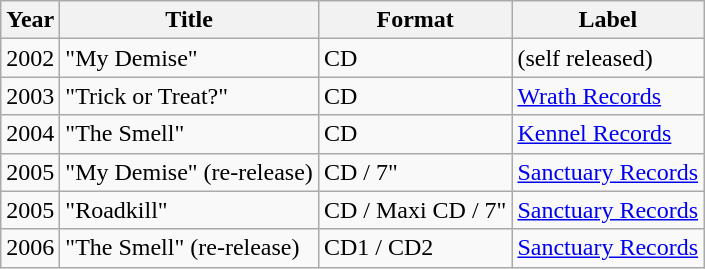<table class= "wikitable">
<tr>
<th>Year</th>
<th>Title</th>
<th>Format</th>
<th>Label</th>
</tr>
<tr>
<td>2002</td>
<td>"My Demise"</td>
<td>CD</td>
<td>(self released)</td>
</tr>
<tr>
<td>2003</td>
<td>"Trick or Treat?"</td>
<td>CD</td>
<td><a href='#'>Wrath Records</a></td>
</tr>
<tr>
<td>2004</td>
<td>"The Smell"</td>
<td>CD</td>
<td><a href='#'>Kennel Records</a></td>
</tr>
<tr>
<td>2005</td>
<td>"My Demise" (re-release)</td>
<td>CD / 7"</td>
<td><a href='#'>Sanctuary Records</a></td>
</tr>
<tr>
<td>2005</td>
<td>"Roadkill"</td>
<td>CD / Maxi CD / 7"</td>
<td><a href='#'>Sanctuary Records</a></td>
</tr>
<tr>
<td>2006</td>
<td>"The Smell" (re-release)</td>
<td>CD1 / CD2</td>
<td><a href='#'>Sanctuary Records</a></td>
</tr>
</table>
